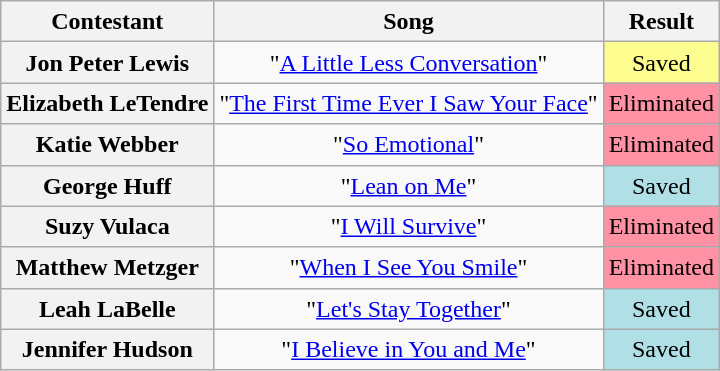<table class="wikitable" style="text-align:center; line-height:20px;">
<tr>
<th scope="col">Contestant</th>
<th scope="col">Song</th>
<th scope="col">Result</th>
</tr>
<tr>
<th scope="row">Jon Peter Lewis</th>
<td>"<a href='#'>A Little Less Conversation</a>"</td>
<td style="background:#fdfc8f;">Saved</td>
</tr>
<tr>
<th scope="row">Elizabeth LeTendre</th>
<td>"<a href='#'>The First Time Ever I Saw Your Face</a>"</td>
<td bgcolor="FF91A4">Eliminated</td>
</tr>
<tr>
<th scope="row">Katie Webber</th>
<td>"<a href='#'>So Emotional</a>"</td>
<td bgcolor="FF91A4">Eliminated</td>
</tr>
<tr>
<th scope="row">George Huff</th>
<td>"<a href='#'>Lean on Me</a>"</td>
<td style="background:#B0E0E6;">Saved</td>
</tr>
<tr>
<th scope="row">Suzy Vulaca</th>
<td>"<a href='#'>I Will Survive</a>"</td>
<td bgcolor="FF91A4">Eliminated</td>
</tr>
<tr>
<th scope="row">Matthew Metzger</th>
<td>"<a href='#'>When I See You Smile</a>"</td>
<td bgcolor="FF91A4">Eliminated</td>
</tr>
<tr>
<th scope="row">Leah LaBelle</th>
<td>"<a href='#'>Let's Stay Together</a>"</td>
<td style="background:#B0E0E6;">Saved</td>
</tr>
<tr>
<th scope="row">Jennifer Hudson</th>
<td>"<a href='#'>I Believe in You and Me</a>"</td>
<td style="background:#B0E0E6;">Saved</td>
</tr>
</table>
